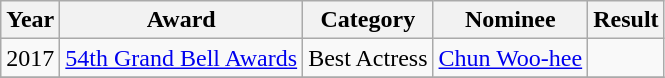<table class="wikitable sortable plainrowheaders" style="text-align:center;">
<tr>
<th>Year</th>
<th>Award</th>
<th>Category</th>
<th>Nominee</th>
<th>Result</th>
</tr>
<tr>
<td>2017</td>
<td><a href='#'>54th Grand Bell Awards</a></td>
<td>Best Actress</td>
<td><a href='#'>Chun Woo-hee</a></td>
<td></td>
</tr>
<tr>
</tr>
</table>
